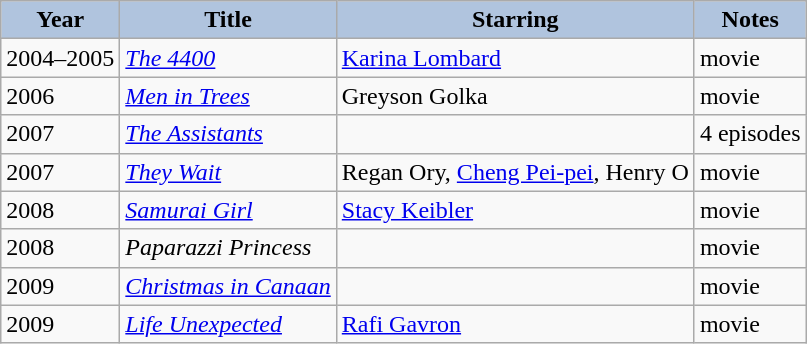<table class="wikitable">
<tr>
<th style="background:#B0C4DE;">Year</th>
<th style="background:#B0C4DE;">Title</th>
<th style="background:#B0C4DE;">Starring</th>
<th style="background:#B0C4DE;">Notes</th>
</tr>
<tr>
<td>2004–2005</td>
<td><em><a href='#'>The 4400</a></em></td>
<td><a href='#'>Karina Lombard</a></td>
<td>movie</td>
</tr>
<tr>
<td>2006</td>
<td><em><a href='#'>Men in Trees</a></em></td>
<td>Greyson Golka</td>
<td>movie</td>
</tr>
<tr>
<td>2007</td>
<td><em><a href='#'>The Assistants</a></em></td>
<td></td>
<td>4 episodes</td>
</tr>
<tr>
<td>2007</td>
<td><em><a href='#'>They Wait</a></em></td>
<td>Regan Ory, <a href='#'>Cheng Pei-pei</a>, Henry O</td>
<td>movie</td>
</tr>
<tr>
<td>2008</td>
<td><em><a href='#'>Samurai Girl</a></em></td>
<td><a href='#'>Stacy Keibler</a></td>
<td>movie</td>
</tr>
<tr>
<td>2008</td>
<td><em>Paparazzi Princess</em></td>
<td></td>
<td>movie</td>
</tr>
<tr>
<td>2009</td>
<td><em><a href='#'>Christmas in Canaan</a></em></td>
<td></td>
<td>movie</td>
</tr>
<tr>
<td>2009</td>
<td><em><a href='#'>Life Unexpected</a></em></td>
<td><a href='#'>Rafi Gavron</a></td>
<td>movie</td>
</tr>
</table>
